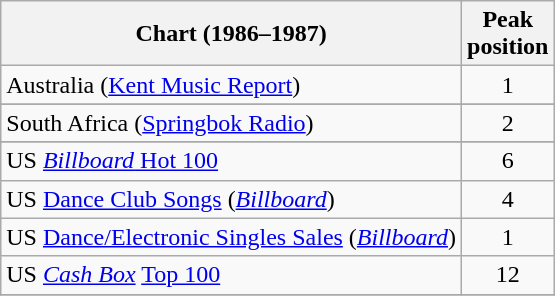<table class="wikitable sortable">
<tr>
<th>Chart (1986–1987)</th>
<th>Peak<br>position</th>
</tr>
<tr>
<td>Australia (<a href='#'>Kent Music Report</a>)</td>
<td align="center">1</td>
</tr>
<tr>
</tr>
<tr>
</tr>
<tr>
</tr>
<tr>
</tr>
<tr>
</tr>
<tr>
<td>South Africa (<a href='#'>Springbok Radio</a>)</td>
<td align="center">2</td>
</tr>
<tr>
</tr>
<tr>
</tr>
<tr>
</tr>
<tr>
<td>US <a href='#'><em>Billboard</em> Hot 100</a></td>
<td align="center">6</td>
</tr>
<tr>
<td>US <a href='#'>Dance Club Songs</a> (<em><a href='#'>Billboard</a></em>)</td>
<td align="center">4</td>
</tr>
<tr>
<td>US <a href='#'>Dance/Electronic Singles Sales</a> (<em><a href='#'>Billboard</a></em>)</td>
<td align="center">1</td>
</tr>
<tr>
<td>US <em><a href='#'>Cash Box</a></em> <a href='#'>Top 100</a></td>
<td align="center">12</td>
</tr>
<tr>
</tr>
</table>
